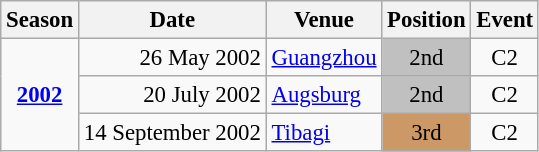<table class="wikitable" style="text-align:center; font-size:95%;">
<tr>
<th>Season</th>
<th>Date</th>
<th>Venue</th>
<th>Position</th>
<th>Event</th>
</tr>
<tr>
<td rowspan=3><strong><a href='#'>2002</a></strong></td>
<td align=right>26 May 2002</td>
<td align=left><a href='#'>Guangzhou</a></td>
<td bgcolor=silver>2nd</td>
<td>C2</td>
</tr>
<tr>
<td align=right>20 July 2002</td>
<td align=left><a href='#'>Augsburg</a></td>
<td bgcolor=silver>2nd</td>
<td>C2</td>
</tr>
<tr>
<td align=right>14 September 2002</td>
<td align=left><a href='#'>Tibagi</a></td>
<td bgcolor=cc9966>3rd</td>
<td>C2</td>
</tr>
</table>
